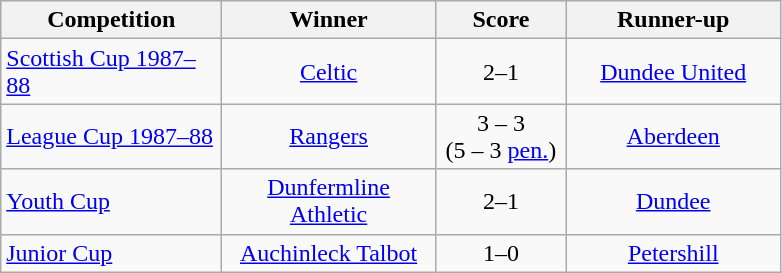<table class="wikitable" style="text-align: center;">
<tr>
<th width=140>Competition</th>
<th width=135>Winner</th>
<th width=80>Score</th>
<th width=135>Runner-up</th>
</tr>
<tr>
<td align=left><a href='#'>Scottish Cup 1987–88</a></td>
<td><a href='#'>Celtic</a></td>
<td>2–1</td>
<td><a href='#'>Dundee United</a></td>
</tr>
<tr>
<td align=left><a href='#'>League Cup 1987–88</a></td>
<td><a href='#'>Rangers</a></td>
<td>3 – 3 <br> (5 – 3 <a href='#'>pen.</a>)</td>
<td><a href='#'>Aberdeen</a></td>
</tr>
<tr>
<td align=left><a href='#'>Youth Cup</a></td>
<td><a href='#'>Dunfermline Athletic</a></td>
<td>2–1</td>
<td><a href='#'>Dundee</a></td>
</tr>
<tr>
<td align=left><a href='#'>Junior Cup</a></td>
<td><a href='#'>Auchinleck Talbot</a></td>
<td>1–0</td>
<td><a href='#'>Petershill</a></td>
</tr>
</table>
